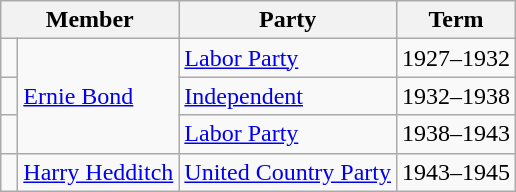<table class="wikitable">
<tr>
<th colspan="2">Member</th>
<th>Party</th>
<th>Term</th>
</tr>
<tr>
<td> </td>
<td rowspan=3><a href='#'>Ernie Bond</a></td>
<td><a href='#'>Labor Party</a></td>
<td>1927–1932</td>
</tr>
<tr>
<td> </td>
<td><a href='#'>Independent</a></td>
<td>1932–1938</td>
</tr>
<tr>
<td> </td>
<td><a href='#'>Labor Party</a></td>
<td>1938–1943</td>
</tr>
<tr>
<td> </td>
<td><a href='#'>Harry Hedditch</a></td>
<td><a href='#'>United Country Party</a></td>
<td>1943–1945</td>
</tr>
</table>
